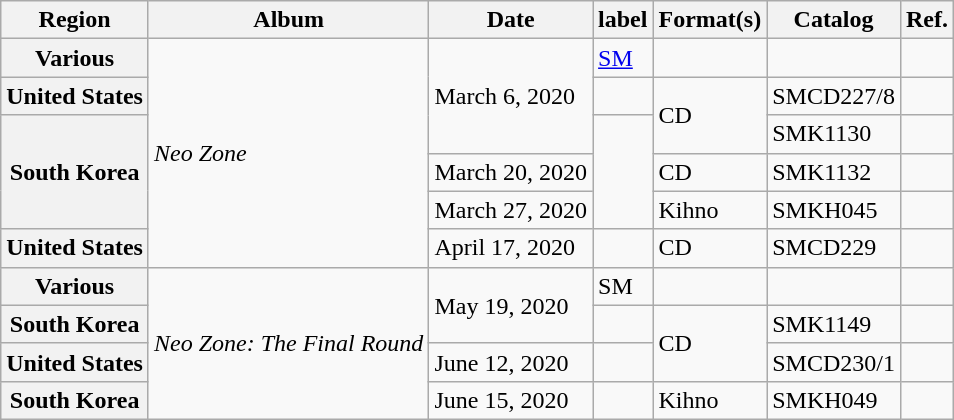<table class="wikitable plainrowheaders">
<tr>
<th scope="col">Region</th>
<th scope="col">Album</th>
<th scope="col">Date</th>
<th scope="col">label</th>
<th scope="col">Format(s)</th>
<th scope="col">Catalog</th>
<th scope="col">Ref.</th>
</tr>
<tr>
<th scope="row">Various</th>
<td rowspan="6"><em>Neo Zone</em></td>
<td rowspan="3">March 6, 2020</td>
<td><a href='#'>SM</a></td>
<td></td>
<td></td>
<td align="center"></td>
</tr>
<tr>
<th scope="row">United States</th>
<td></td>
<td rowspan="2">CD </td>
<td>SMCD227/8</td>
<td align="center"></td>
</tr>
<tr>
<th scope="row" rowspan="3">South Korea</th>
<td rowspan="3"></td>
<td>SMK1130</td>
<td align="center"></td>
</tr>
<tr>
<td>March 20, 2020</td>
<td>CD </td>
<td>SMK1132</td>
<td align="center"></td>
</tr>
<tr>
<td>March 27, 2020</td>
<td>Kihno</td>
<td>SMKH045</td>
<td align="center"></td>
</tr>
<tr>
<th scope="row">United States</th>
<td>April 17, 2020</td>
<td></td>
<td>CD </td>
<td>SMCD229</td>
<td align="center"></td>
</tr>
<tr>
<th scope="row">Various</th>
<td rowspan="4"><em>Neo Zone: The Final Round</em></td>
<td rowspan="2">May 19, 2020</td>
<td>SM</td>
<td></td>
<td></td>
<td align="center"></td>
</tr>
<tr>
<th scope="row">South Korea</th>
<td></td>
<td rowspan="2">CD </td>
<td>SMK1149</td>
<td align="center"></td>
</tr>
<tr>
<th scope="row">United States</th>
<td>June 12, 2020</td>
<td></td>
<td>SMCD230/1</td>
<td align="center"></td>
</tr>
<tr>
<th scope="row">South Korea</th>
<td>June 15, 2020</td>
<td></td>
<td>Kihno</td>
<td>SMKH049</td>
<td align="center"></td>
</tr>
</table>
